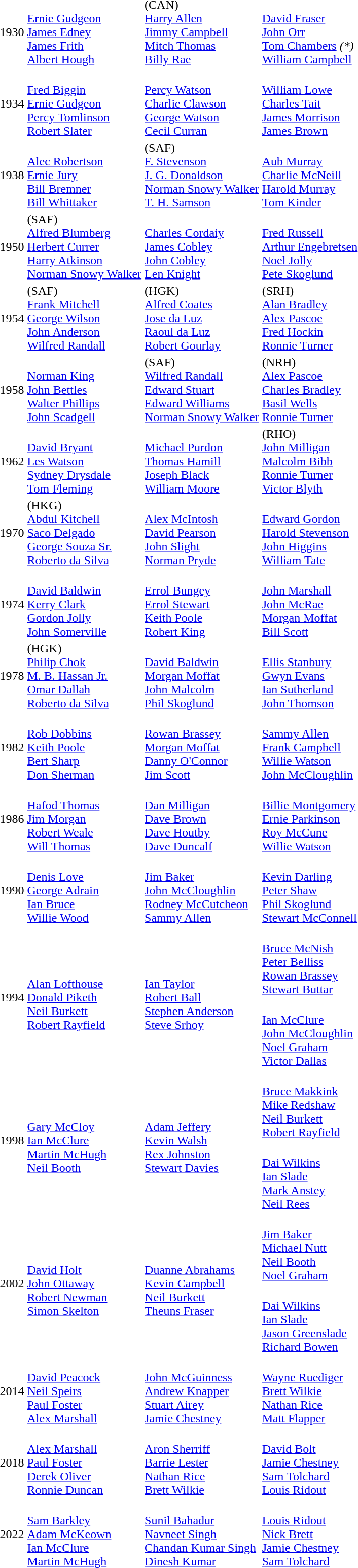<table>
<tr>
<td>1930<br></td>
<td><br><a href='#'>Ernie Gudgeon</a><br><a href='#'>James Edney</a><br><a href='#'>James Frith</a><br><a href='#'>Albert Hough</a></td>
<td> (CAN)<br><a href='#'>Harry Allen</a><br><a href='#'>Jimmy Campbell</a><br><a href='#'>Mitch Thomas</a><br><a href='#'>Billy Rae</a></td>
<td><br><a href='#'>David Fraser</a><br><a href='#'>John Orr</a><br><a href='#'>Tom Chambers</a> <em>(*)</em><br><a href='#'>William Campbell</a></td>
</tr>
<tr>
<td>1934<br></td>
<td><br><a href='#'>Fred Biggin</a><br><a href='#'>Ernie Gudgeon</a><br><a href='#'>Percy Tomlinson</a><br><a href='#'>Robert Slater</a></td>
<td><br><a href='#'>Percy Watson</a><br><a href='#'>Charlie Clawson</a><br><a href='#'>George Watson</a><br><a href='#'>Cecil Curran</a></td>
<td><br><a href='#'>William Lowe</a><br><a href='#'>Charles Tait</a><br><a href='#'>James Morrison</a><br><a href='#'>James Brown</a></td>
</tr>
<tr>
<td>1938<br></td>
<td><br><a href='#'>Alec Robertson</a><br><a href='#'>Ernie Jury</a><br><a href='#'>Bill Bremner</a><br><a href='#'>Bill Whittaker</a></td>
<td> (SAF)<br><a href='#'>F. Stevenson</a><br><a href='#'>J. G. Donaldson</a><br><a href='#'>Norman Snowy Walker</a><br><a href='#'>T. H. Samson</a></td>
<td><br><a href='#'>Aub Murray</a><br><a href='#'>Charlie McNeill</a><br><a href='#'>Harold Murray</a><br><a href='#'>Tom Kinder</a></td>
</tr>
<tr>
<td>1950<br></td>
<td> (SAF)<br><a href='#'>Alfred Blumberg</a><br><a href='#'>Herbert Currer</a><br><a href='#'>Harry Atkinson</a><br><a href='#'>Norman Snowy Walker</a></td>
<td><br><a href='#'>Charles Cordaiy</a><br><a href='#'>James Cobley</a><br><a href='#'>John Cobley</a><br><a href='#'>Len Knight</a></td>
<td><br><a href='#'>Fred Russell</a><br><a href='#'>Arthur Engebretsen</a><br><a href='#'>Noel Jolly</a><br><a href='#'>Pete Skoglund</a></td>
</tr>
<tr>
<td>1954<br></td>
<td> (SAF)<br><a href='#'>Frank Mitchell</a><br><a href='#'>George Wilson</a><br><a href='#'>John Anderson</a><br><a href='#'>Wilfred Randall</a></td>
<td> (HGK)<br><a href='#'>Alfred Coates</a><br><a href='#'>Jose da Luz</a><br><a href='#'>Raoul da Luz</a><br><a href='#'>Robert Gourlay</a></td>
<td> (SRH)<br><a href='#'>Alan Bradley</a><br><a href='#'>Alex Pascoe</a><br><a href='#'>Fred Hockin</a><br><a href='#'>Ronnie Turner</a></td>
</tr>
<tr>
<td>1958<br></td>
<td><br><a href='#'>Norman King</a><br><a href='#'>John Bettles</a><br><a href='#'>Walter Phillips</a><br><a href='#'>John Scadgell</a></td>
<td> (SAF)<br><a href='#'>Wilfred Randall</a><br><a href='#'>Edward Stuart</a><br><a href='#'>Edward Williams</a><br><a href='#'>Norman Snowy Walker</a></td>
<td> (NRH)<br><a href='#'>Alex Pascoe</a><br><a href='#'>Charles Bradley</a><br><a href='#'>Basil Wells</a><br><a href='#'>Ronnie Turner</a></td>
</tr>
<tr>
<td>1962<br></td>
<td><br><a href='#'>David Bryant</a><br><a href='#'>Les Watson</a><br><a href='#'>Sydney Drysdale</a><br><a href='#'>Tom Fleming</a></td>
<td><br><a href='#'>Michael Purdon</a><br><a href='#'>Thomas Hamill</a><br><a href='#'>Joseph Black</a><br><a href='#'>William Moore</a></td>
<td> (RHO)<br><a href='#'>John Milligan</a><br><a href='#'>Malcolm Bibb</a><br><a href='#'>Ronnie Turner</a><br><a href='#'>Victor Blyth</a></td>
</tr>
<tr>
<td>1970<br></td>
<td> (HKG)<br><a href='#'>Abdul Kitchell</a><br><a href='#'>Saco Delgado</a><br><a href='#'>George Souza Sr.</a><br><a href='#'>Roberto da Silva</a></td>
<td><br><a href='#'>Alex McIntosh</a><br><a href='#'>David Pearson</a><br><a href='#'>John Slight</a><br><a href='#'>Norman Pryde</a></td>
<td><br><a href='#'>Edward Gordon</a><br><a href='#'>Harold Stevenson</a><br><a href='#'>John Higgins</a><br><a href='#'>William Tate</a></td>
</tr>
<tr>
<td>1974<br></td>
<td><br><a href='#'>David Baldwin</a><br><a href='#'>Kerry Clark</a><br><a href='#'>Gordon Jolly</a><br><a href='#'>John Somerville</a></td>
<td><br><a href='#'>Errol Bungey</a><br><a href='#'>Errol Stewart</a><br><a href='#'>Keith Poole</a><br><a href='#'>Robert King</a></td>
<td><br><a href='#'>John Marshall</a><br><a href='#'>John McRae</a><br><a href='#'>Morgan Moffat</a><br><a href='#'>Bill Scott</a></td>
</tr>
<tr>
<td>1978<br></td>
<td> (HGK)<br><a href='#'>Philip Chok</a><br><a href='#'>M. B. Hassan Jr.</a><br><a href='#'>Omar Dallah</a><br><a href='#'>Roberto da Silva</a></td>
<td><br><a href='#'>David Baldwin</a><br><a href='#'>Morgan Moffat</a><br><a href='#'>John Malcolm</a><br><a href='#'>Phil Skoglund</a></td>
<td><br><a href='#'>Ellis Stanbury</a><br><a href='#'>Gwyn Evans</a><br><a href='#'>Ian Sutherland</a><br><a href='#'>John Thomson</a></td>
</tr>
<tr>
<td>1982<br></td>
<td><br><a href='#'>Rob Dobbins</a><br><a href='#'>Keith Poole</a><br><a href='#'>Bert Sharp</a><br><a href='#'>Don Sherman</a></td>
<td><br><a href='#'>Rowan Brassey</a><br><a href='#'>Morgan Moffat</a><br><a href='#'>Danny O'Connor</a><br><a href='#'>Jim Scott</a></td>
<td><br><a href='#'>Sammy Allen</a><br><a href='#'>Frank Campbell</a><br><a href='#'>Willie Watson</a><br><a href='#'>John McCloughlin</a></td>
</tr>
<tr>
<td>1986<br></td>
<td><br><a href='#'>Hafod Thomas</a><br><a href='#'>Jim Morgan</a><br><a href='#'>Robert Weale</a><br><a href='#'>Will Thomas</a></td>
<td><br><a href='#'>Dan Milligan</a><br><a href='#'>Dave Brown</a><br><a href='#'>Dave Houtby</a><br><a href='#'>Dave Duncalf</a></td>
<td><br><a href='#'>Billie Montgomery</a><br><a href='#'>Ernie Parkinson</a><br><a href='#'>Roy McCune</a><br><a href='#'>Willie Watson</a></td>
</tr>
<tr>
<td>1990<br></td>
<td><br><a href='#'>Denis Love</a><br><a href='#'>George Adrain</a><br><a href='#'>Ian Bruce</a><br><a href='#'>Willie Wood</a></td>
<td><br><a href='#'>Jim Baker</a><br><a href='#'>John McCloughlin</a><br><a href='#'>Rodney McCutcheon</a><br><a href='#'>Sammy Allen</a></td>
<td><br><a href='#'>Kevin Darling</a><br> <a href='#'>Peter Shaw</a><br> <a href='#'>Phil Skoglund</a><br> <a href='#'>Stewart McConnell</a></td>
</tr>
<tr>
<td rowspan=2>1994<br></td>
<td rowspan=2><br><a href='#'>Alan Lofthouse</a><br><a href='#'>Donald Piketh</a><br><a href='#'>Neil Burkett</a><br><a href='#'>Robert Rayfield</a></td>
<td rowspan=2><br><a href='#'>Ian Taylor</a><br><a href='#'>Robert Ball</a><br><a href='#'>Stephen Anderson</a><br><a href='#'>Steve Srhoy</a></td>
<td><br><a href='#'>Bruce McNish</a><br><a href='#'>Peter Belliss</a><br><a href='#'>Rowan Brassey</a><br><a href='#'>Stewart Buttar</a></td>
</tr>
<tr>
<td><br><a href='#'>Ian McClure</a><br><a href='#'>John McCloughlin</a><br><a href='#'>Noel Graham</a><br><a href='#'>Victor Dallas</a></td>
</tr>
<tr>
<td rowspan=2>1998<br></td>
<td rowspan=2><br><a href='#'>Gary McCloy</a><br><a href='#'>Ian McClure</a><br><a href='#'>Martin McHugh</a><br><a href='#'>Neil Booth</a></td>
<td rowspan=2><br><a href='#'>Adam Jeffery</a><br><a href='#'>Kevin Walsh</a><br><a href='#'>Rex Johnston</a><br><a href='#'>Stewart Davies</a></td>
<td><br><a href='#'>Bruce Makkink</a><br><a href='#'>Mike Redshaw</a><br><a href='#'>Neil Burkett</a><br><a href='#'>Robert Rayfield</a></td>
</tr>
<tr>
<td><br><a href='#'>Dai Wilkins</a><br><a href='#'>Ian Slade</a><br><a href='#'>Mark Anstey</a><br><a href='#'>Neil Rees</a></td>
</tr>
<tr>
<td rowspan=2>2002<br></td>
<td rowspan=2><br><a href='#'>David Holt</a><br><a href='#'>John Ottaway</a><br><a href='#'>Robert Newman</a><br><a href='#'>Simon Skelton</a></td>
<td rowspan=2><br><a href='#'>Duanne Abrahams</a><br><a href='#'>Kevin Campbell</a><br><a href='#'>Neil Burkett</a><br><a href='#'>Theuns Fraser</a></td>
<td><br><a href='#'>Jim Baker</a><br><a href='#'>Michael Nutt</a><br><a href='#'>Neil Booth</a><br><a href='#'>Noel Graham</a></td>
</tr>
<tr>
<td><br><a href='#'>Dai Wilkins</a><br><a href='#'>Ian Slade</a><br><a href='#'>Jason Greenslade</a><br><a href='#'>Richard Bowen</a></td>
</tr>
<tr>
<td>2014<br></td>
<td><br><a href='#'>David Peacock</a><br><a href='#'>Neil Speirs</a><br><a href='#'>Paul Foster</a><br><a href='#'>Alex Marshall</a></td>
<td><br><a href='#'>John McGuinness</a><br><a href='#'>Andrew Knapper</a><br><a href='#'>Stuart Airey</a><br><a href='#'>Jamie Chestney</a></td>
<td><br><a href='#'>Wayne Ruediger</a><br><a href='#'>Brett Wilkie</a><br><a href='#'>Nathan Rice</a><br><a href='#'>Matt Flapper</a></td>
</tr>
<tr>
<td>2018<br></td>
<td><br><a href='#'>Alex Marshall</a><br><a href='#'>Paul Foster</a><br><a href='#'>Derek Oliver</a><br><a href='#'>Ronnie Duncan</a></td>
<td><br><a href='#'>Aron Sherriff</a><br><a href='#'>Barrie Lester</a><br><a href='#'>Nathan Rice</a><br><a href='#'>Brett Wilkie</a></td>
<td><br><a href='#'>David Bolt</a><br><a href='#'>Jamie Chestney</a><br><a href='#'>Sam Tolchard</a><br><a href='#'>Louis Ridout</a></td>
</tr>
<tr>
<td>2022<br></td>
<td><br><a href='#'>Sam Barkley</a><br><a href='#'>Adam McKeown</a><br><a href='#'>Ian McClure</a><br><a href='#'>Martin McHugh</a></td>
<td><br><a href='#'>Sunil Bahadur</a><br><a href='#'>Navneet Singh</a><br><a href='#'>Chandan Kumar Singh</a><br><a href='#'>Dinesh Kumar</a></td>
<td><br><a href='#'>Louis Ridout</a><br><a href='#'>Nick Brett</a><br><a href='#'>Jamie Chestney</a><br><a href='#'>Sam Tolchard</a></td>
</tr>
</table>
